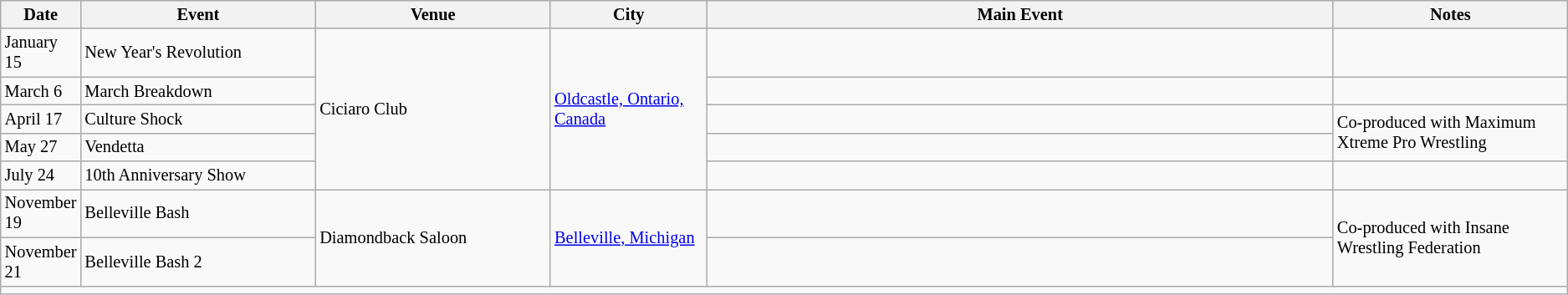<table class="sortable wikitable succession-box" style="font-size:85%;">
<tr>
<th scope="col" style="width:5%;">Date</th>
<th scope="col" style="width:15%;">Event</th>
<th scope="col" style="width:15%;">Venue</th>
<th scope="col" style="width:10%;">City</th>
<th scope="col" style="width:40%;">Main Event</th>
<th scope="col" style="width:70%;">Notes</th>
</tr>
<tr>
<td>January 15</td>
<td>New Year's Revolution</td>
<td rowspan=5>Ciciaro Club</td>
<td rowspan=5><a href='#'>Oldcastle, Ontario, Canada</a></td>
<td></td>
<td></td>
</tr>
<tr>
<td>March 6</td>
<td>March Breakdown</td>
<td></td>
<td></td>
</tr>
<tr>
<td>April 17</td>
<td>Culture Shock</td>
<td></td>
<td rowspan=2>Co-produced with Maximum Xtreme Pro Wrestling</td>
</tr>
<tr>
<td>May 27</td>
<td>Vendetta</td>
<td></td>
</tr>
<tr>
<td>July 24</td>
<td>10th Anniversary Show</td>
<td></td>
<td></td>
</tr>
<tr>
<td>November 19</td>
<td>Belleville Bash</td>
<td rowspan=2>Diamondback Saloon</td>
<td rowspan=2><a href='#'>Belleville, Michigan</a></td>
<td></td>
<td rowspan=2>Co-produced with Insane Wrestling Federation</td>
</tr>
<tr>
<td>November 21</td>
<td>Belleville Bash 2</td>
<td></td>
</tr>
<tr>
<td colspan="6"></td>
</tr>
</table>
